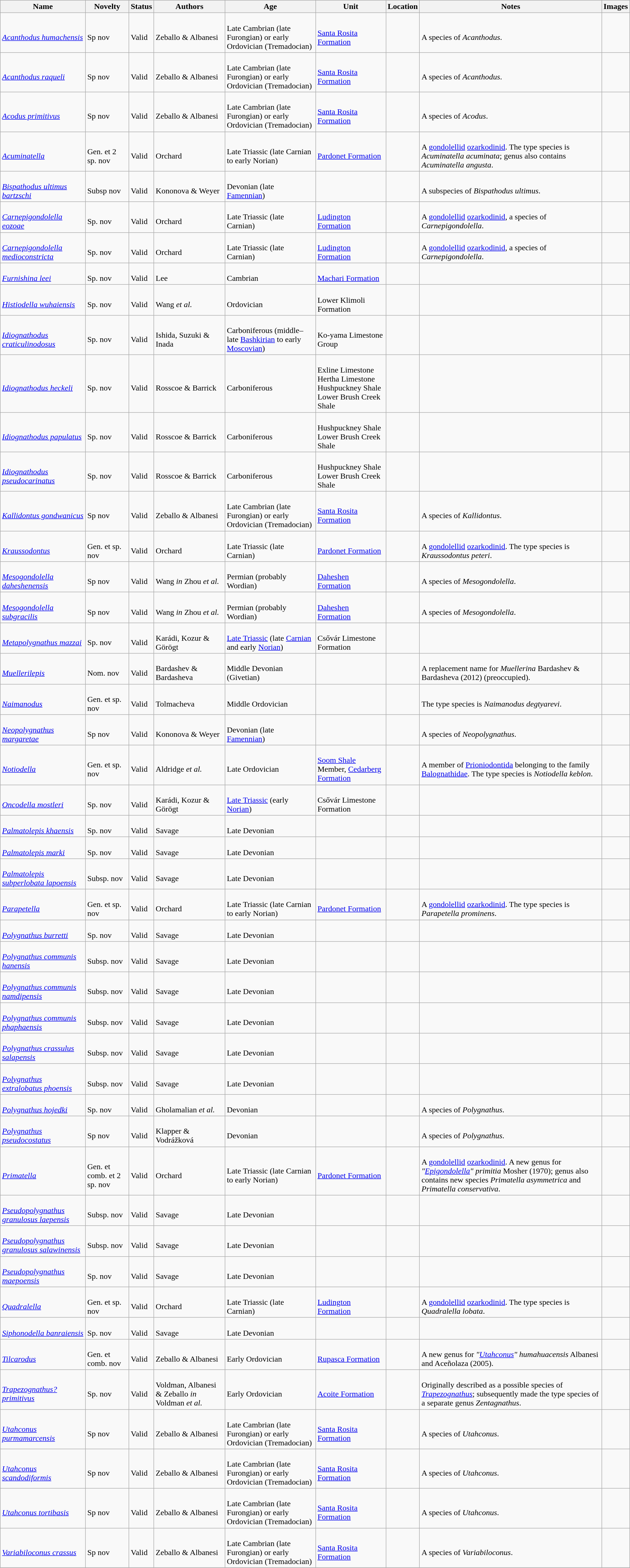<table class="wikitable sortable" align="center" width="100%">
<tr>
<th>Name</th>
<th>Novelty</th>
<th>Status</th>
<th>Authors</th>
<th>Age</th>
<th>Unit</th>
<th>Location</th>
<th>Notes</th>
<th>Images</th>
</tr>
<tr>
<td><br><em><a href='#'>Acanthodus humachensis</a></em></td>
<td><br>Sp nov</td>
<td><br>Valid</td>
<td><br>Zeballo & Albanesi</td>
<td><br>Late Cambrian (late Furongian) or early Ordovician (Tremadocian)</td>
<td><br><a href='#'>Santa Rosita Formation</a></td>
<td><br></td>
<td><br>A species of <em>Acanthodus</em>.</td>
<td></td>
</tr>
<tr>
<td><br><em><a href='#'>Acanthodus raqueli</a></em></td>
<td><br>Sp nov</td>
<td><br>Valid</td>
<td><br>Zeballo & Albanesi</td>
<td><br>Late Cambrian (late Furongian) or early Ordovician (Tremadocian)</td>
<td><br><a href='#'>Santa Rosita Formation</a></td>
<td><br></td>
<td><br>A species of <em>Acanthodus</em>.</td>
<td></td>
</tr>
<tr>
<td><br><em><a href='#'>Acodus primitivus</a></em></td>
<td><br>Sp nov</td>
<td><br>Valid</td>
<td><br>Zeballo & Albanesi</td>
<td><br>Late Cambrian (late Furongian) or early Ordovician (Tremadocian)</td>
<td><br><a href='#'>Santa Rosita Formation</a></td>
<td><br></td>
<td><br>A species of <em>Acodus</em>.</td>
<td></td>
</tr>
<tr>
<td><br><em><a href='#'>Acuminatella</a></em></td>
<td><br>Gen. et 2 sp. nov</td>
<td><br>Valid</td>
<td><br>Orchard</td>
<td><br>Late Triassic (late Carnian to early Norian)</td>
<td><br><a href='#'>Pardonet Formation</a></td>
<td><br></td>
<td><br>A <a href='#'>gondolellid</a> <a href='#'>ozarkodinid</a>. The type species is <em>Acuminatella acuminata</em>; genus also contains <em>Acuminatella angusta</em>.</td>
<td></td>
</tr>
<tr>
<td><br><em><a href='#'>Bispathodus ultimus bartzschi</a></em></td>
<td><br>Subsp nov</td>
<td><br>Valid</td>
<td><br>Kononova & Weyer</td>
<td><br>Devonian (late <a href='#'>Famennian</a>)</td>
<td></td>
<td><br></td>
<td><br>A subspecies of <em>Bispathodus ultimus</em>.</td>
<td></td>
</tr>
<tr>
<td><br><em><a href='#'>Carnepigondolella eozoae</a></em></td>
<td><br>Sp. nov</td>
<td><br>Valid</td>
<td><br>Orchard</td>
<td><br>Late Triassic (late Carnian)</td>
<td><br><a href='#'>Ludington Formation</a></td>
<td><br></td>
<td><br>A <a href='#'>gondolellid</a> <a href='#'>ozarkodinid</a>, a species of <em>Carnepigondolella</em>.</td>
<td></td>
</tr>
<tr>
<td><br><em><a href='#'>Carnepigondolella medioconstricta</a></em></td>
<td><br>Sp. nov</td>
<td><br>Valid</td>
<td><br>Orchard</td>
<td><br>Late Triassic (late Carnian)</td>
<td><br><a href='#'>Ludington Formation</a></td>
<td><br></td>
<td><br>A <a href='#'>gondolellid</a> <a href='#'>ozarkodinid</a>, a species of <em>Carnepigondolella</em>.</td>
<td></td>
</tr>
<tr>
<td><br><em><a href='#'>Furnishina leei</a></em></td>
<td><br>Sp. nov</td>
<td><br>Valid</td>
<td><br>Lee</td>
<td><br>Cambrian</td>
<td><br><a href='#'>Machari Formation</a></td>
<td><br></td>
<td></td>
<td></td>
</tr>
<tr>
<td><br><em><a href='#'>Histiodella wuhaiensis</a></em></td>
<td><br>Sp. nov</td>
<td><br>Valid</td>
<td><br>Wang <em>et al.</em></td>
<td><br>Ordovician</td>
<td><br>Lower Klimoli Formation</td>
<td><br></td>
<td></td>
<td></td>
</tr>
<tr>
<td><br><em><a href='#'>Idiognathodus craticulinodosus</a></em></td>
<td><br>Sp. nov</td>
<td><br>Valid</td>
<td><br>Ishida, Suzuki & Inada</td>
<td><br>Carboniferous (middle–late <a href='#'>Bashkirian</a> to early <a href='#'>Moscovian</a>)</td>
<td><br>Ko-yama Limestone Group</td>
<td><br></td>
<td></td>
<td></td>
</tr>
<tr>
<td><br><em><a href='#'>Idiognathodus heckeli</a></em></td>
<td><br>Sp. nov</td>
<td><br>Valid</td>
<td><br>Rosscoe & Barrick</td>
<td><br>Carboniferous</td>
<td><br>Exline Limestone<br>
Hertha Limestone<br>
Hushpuckney Shale<br>
Lower Brush Creek Shale</td>
<td><br></td>
<td></td>
<td></td>
</tr>
<tr>
<td><br><em><a href='#'>Idiognathodus papulatus</a></em></td>
<td><br>Sp. nov</td>
<td><br>Valid</td>
<td><br>Rosscoe & Barrick</td>
<td><br>Carboniferous</td>
<td><br>Hushpuckney Shale<br>
Lower Brush Creek Shale</td>
<td><br></td>
<td></td>
<td></td>
</tr>
<tr>
<td><br><em><a href='#'>Idiognathodus pseudocarinatus</a></em></td>
<td><br>Sp. nov</td>
<td><br>Valid</td>
<td><br>Rosscoe & Barrick</td>
<td><br>Carboniferous</td>
<td><br>Hushpuckney Shale<br>
Lower Brush Creek Shale</td>
<td><br></td>
<td></td>
<td></td>
</tr>
<tr>
<td><br><em><a href='#'>Kallidontus gondwanicus</a></em></td>
<td><br>Sp nov</td>
<td><br>Valid</td>
<td><br>Zeballo & Albanesi</td>
<td><br>Late Cambrian (late Furongian) or early Ordovician (Tremadocian)</td>
<td><br><a href='#'>Santa Rosita Formation</a></td>
<td><br></td>
<td><br>A species of <em>Kallidontus</em>.</td>
<td></td>
</tr>
<tr>
<td><br><em><a href='#'>Kraussodontus</a></em></td>
<td><br>Gen. et sp. nov</td>
<td><br>Valid</td>
<td><br>Orchard</td>
<td><br>Late Triassic (late Carnian)</td>
<td><br><a href='#'>Pardonet Formation</a></td>
<td><br></td>
<td><br>A <a href='#'>gondolellid</a> <a href='#'>ozarkodinid</a>. The type species is <em>Kraussodontus peteri</em>.</td>
<td></td>
</tr>
<tr>
<td><br><em><a href='#'>Mesogondolella daheshenensis</a></em></td>
<td><br>Sp nov</td>
<td><br>Valid</td>
<td><br>Wang <em>in</em> Zhou <em>et al.</em></td>
<td><br>Permian (probably Wordian)</td>
<td><br><a href='#'>Daheshen Formation</a></td>
<td><br></td>
<td><br>A species of <em>Mesogondolella</em>.</td>
<td></td>
</tr>
<tr>
<td><br><em><a href='#'>Mesogondolella subgracilis</a></em></td>
<td><br>Sp nov</td>
<td><br>Valid</td>
<td><br>Wang <em>in</em> Zhou <em>et al.</em></td>
<td><br>Permian (probably Wordian)</td>
<td><br><a href='#'>Daheshen Formation</a></td>
<td><br></td>
<td><br>A species of <em>Mesogondolella</em>.</td>
<td></td>
</tr>
<tr>
<td><br><em><a href='#'>Metapolygnathus mazzai</a></em></td>
<td><br>Sp. nov</td>
<td><br>Valid</td>
<td><br>Karádi, Kozur & Görögt</td>
<td><br><a href='#'>Late Triassic</a> (late <a href='#'>Carnian</a> and early <a href='#'>Norian</a>)</td>
<td><br>Csővár Limestone Formation</td>
<td><br><br>
</td>
<td></td>
<td></td>
</tr>
<tr>
<td><br><em><a href='#'>Muellerilepis</a></em></td>
<td><br>Nom. nov</td>
<td><br>Valid</td>
<td><br>Bardashev & Bardasheva</td>
<td><br>Middle Devonian (Givetian)</td>
<td></td>
<td><br></td>
<td><br>A replacement name for <em>Muellerina</em> Bardashev & Bardasheva (2012) (preoccupied).</td>
<td></td>
</tr>
<tr>
<td><br><em><a href='#'>Naimanodus</a></em></td>
<td><br>Gen. et sp. nov</td>
<td><br>Valid</td>
<td><br>Tolmacheva</td>
<td><br>Middle Ordovician</td>
<td></td>
<td><br><br>
<br>
</td>
<td><br>The type species is <em>Naimanodus degtyarevi</em>.</td>
<td></td>
</tr>
<tr>
<td><br><em><a href='#'>Neopolygnathus margaretae</a></em></td>
<td><br>Sp nov</td>
<td><br>Valid</td>
<td><br>Kononova & Weyer</td>
<td><br>Devonian (late <a href='#'>Famennian</a>)</td>
<td></td>
<td><br></td>
<td><br>A species of <em>Neopolygnathus</em>.</td>
<td></td>
</tr>
<tr>
<td><br><em><a href='#'>Notiodella</a></em></td>
<td><br>Gen. et sp. nov</td>
<td><br>Valid</td>
<td><br>Aldridge <em>et al.</em></td>
<td><br>Late Ordovician</td>
<td><br><a href='#'>Soom Shale</a> Member, <a href='#'>Cedarberg Formation</a></td>
<td><br></td>
<td><br>A member of <a href='#'>Prioniodontida</a> belonging to the family <a href='#'>Balognathidae</a>. The type species is <em>Notiodella keblon</em>.</td>
<td></td>
</tr>
<tr>
<td><br><em><a href='#'>Oncodella mostleri</a></em></td>
<td><br>Sp. nov</td>
<td><br>Valid</td>
<td><br>Karádi, Kozur & Görögt</td>
<td><br><a href='#'>Late Triassic</a> (early <a href='#'>Norian</a>)</td>
<td><br>Csővár Limestone Formation</td>
<td><br></td>
<td></td>
<td></td>
</tr>
<tr>
<td><br><em><a href='#'>Palmatolepis khaensis</a></em></td>
<td><br>Sp. nov</td>
<td><br>Valid</td>
<td><br>Savage</td>
<td><br>Late Devonian</td>
<td></td>
<td><br></td>
<td></td>
<td></td>
</tr>
<tr>
<td><br><em><a href='#'>Palmatolepis marki</a></em></td>
<td><br>Sp. nov</td>
<td><br>Valid</td>
<td><br>Savage</td>
<td><br>Late Devonian</td>
<td></td>
<td><br></td>
<td></td>
<td></td>
</tr>
<tr>
<td><br><em><a href='#'>Palmatolepis subperlobata lapoensis</a></em></td>
<td><br>Subsp. nov</td>
<td><br>Valid</td>
<td><br>Savage</td>
<td><br>Late Devonian</td>
<td></td>
<td><br></td>
<td></td>
<td></td>
</tr>
<tr>
<td><br><em><a href='#'>Parapetella</a></em></td>
<td><br>Gen. et sp. nov</td>
<td><br>Valid</td>
<td><br>Orchard</td>
<td><br>Late Triassic (late Carnian to early Norian)</td>
<td><br><a href='#'>Pardonet Formation</a></td>
<td><br></td>
<td><br>A <a href='#'>gondolellid</a> <a href='#'>ozarkodinid</a>. The type species is <em>Parapetella prominens</em>.</td>
<td></td>
</tr>
<tr>
<td><br><em><a href='#'>Polygnathus burretti</a></em></td>
<td><br>Sp. nov</td>
<td><br>Valid</td>
<td><br>Savage</td>
<td><br>Late Devonian</td>
<td></td>
<td><br></td>
<td></td>
<td></td>
</tr>
<tr>
<td><br><em><a href='#'>Polygnathus communis hanensis</a></em></td>
<td><br>Subsp. nov</td>
<td><br>Valid</td>
<td><br>Savage</td>
<td><br>Late Devonian</td>
<td></td>
<td><br></td>
<td></td>
<td></td>
</tr>
<tr>
<td><br><em><a href='#'>Polygnathus communis namdipensis</a></em></td>
<td><br>Subsp. nov</td>
<td><br>Valid</td>
<td><br>Savage</td>
<td><br>Late Devonian</td>
<td></td>
<td><br></td>
<td></td>
<td></td>
</tr>
<tr>
<td><br><em><a href='#'>Polygnathus communis phaphaensis</a></em></td>
<td><br>Subsp. nov</td>
<td><br>Valid</td>
<td><br>Savage</td>
<td><br>Late Devonian</td>
<td></td>
<td><br></td>
<td></td>
<td></td>
</tr>
<tr>
<td><br><em><a href='#'>Polygnathus crassulus salapensis</a></em></td>
<td><br>Subsp. nov</td>
<td><br>Valid</td>
<td><br>Savage</td>
<td><br>Late Devonian</td>
<td></td>
<td><br></td>
<td></td>
<td></td>
</tr>
<tr>
<td><br><em><a href='#'>Polygnathus extralobatus phoensis</a></em></td>
<td><br>Subsp. nov</td>
<td><br>Valid</td>
<td><br>Savage</td>
<td><br>Late Devonian</td>
<td></td>
<td><br></td>
<td></td>
<td></td>
</tr>
<tr>
<td><br><em><a href='#'>Polygnathus hojedki</a></em></td>
<td><br>Sp. nov</td>
<td><br>Valid</td>
<td><br>Gholamalian <em>et al.</em></td>
<td><br>Devonian</td>
<td></td>
<td><br></td>
<td><br>A species of <em>Polygnathus</em>.</td>
<td></td>
</tr>
<tr>
<td><br><em><a href='#'>Polygnathus pseudocostatus</a></em></td>
<td><br>Sp nov</td>
<td><br>Valid</td>
<td><br>Klapper & Vodrážková</td>
<td><br>Devonian</td>
<td></td>
<td><br></td>
<td><br>A species of <em>Polygnathus</em>.</td>
<td></td>
</tr>
<tr>
<td><br><em><a href='#'>Primatella</a></em></td>
<td><br>Gen. et comb. et 2 sp. nov</td>
<td><br>Valid</td>
<td><br>Orchard</td>
<td><br>Late Triassic (late Carnian to early Norian)</td>
<td><br><a href='#'>Pardonet Formation</a></td>
<td><br></td>
<td><br>A <a href='#'>gondolellid</a> <a href='#'>ozarkodinid</a>. A new genus for <em>"<a href='#'>Epigondolella</a>" primitia</em> Mosher (1970); genus also contains new species <em>Primatella asymmetrica</em> and <em>Primatella conservativa</em>.</td>
<td></td>
</tr>
<tr>
<td><br><em><a href='#'>Pseudopolygnathus granulosus laepensis</a></em></td>
<td><br>Subsp. nov</td>
<td><br>Valid</td>
<td><br>Savage</td>
<td><br>Late Devonian</td>
<td></td>
<td><br></td>
<td></td>
<td></td>
</tr>
<tr>
<td><br><em><a href='#'>Pseudopolygnathus granulosus salawinensis</a></em></td>
<td><br>Subsp. nov</td>
<td><br>Valid</td>
<td><br>Savage</td>
<td><br>Late Devonian</td>
<td></td>
<td><br></td>
<td></td>
<td></td>
</tr>
<tr>
<td><br><em><a href='#'>Pseudopolygnathus maepoensis</a></em></td>
<td><br>Sp. nov</td>
<td><br>Valid</td>
<td><br>Savage</td>
<td><br>Late Devonian</td>
<td></td>
<td><br></td>
<td></td>
<td></td>
</tr>
<tr>
<td><br><em><a href='#'>Quadralella</a></em></td>
<td><br>Gen. et sp. nov</td>
<td><br>Valid</td>
<td><br>Orchard</td>
<td><br>Late Triassic (late Carnian)</td>
<td><br><a href='#'>Ludington Formation</a></td>
<td><br></td>
<td><br>A <a href='#'>gondolellid</a> <a href='#'>ozarkodinid</a>. The type species is <em>Quadralella lobata</em>.</td>
<td></td>
</tr>
<tr>
<td><br><em><a href='#'>Siphonodella banraiensis</a></em></td>
<td><br>Sp. nov</td>
<td><br>Valid</td>
<td><br>Savage</td>
<td><br>Late Devonian</td>
<td></td>
<td><br></td>
<td></td>
<td></td>
</tr>
<tr>
<td><br><em><a href='#'>Tilcarodus</a></em></td>
<td><br>Gen. et comb. nov</td>
<td><br>Valid</td>
<td><br>Zeballo & Albanesi</td>
<td><br>Early Ordovician</td>
<td><br><a href='#'>Rupasca Formation</a></td>
<td><br></td>
<td><br>A new genus for <em>"<a href='#'>Utahconus</a>" humahuacensis</em> Albanesi and Aceñolaza (2005).</td>
<td></td>
</tr>
<tr>
<td><br><em><a href='#'>Trapezognathus? primitivus</a></em></td>
<td><br>Sp. nov</td>
<td><br>Valid</td>
<td><br>Voldman, Albanesi & Zeballo <em>in</em> Voldman <em>et al.</em></td>
<td><br>Early Ordovician</td>
<td><br><a href='#'>Acoite Formation</a></td>
<td><br></td>
<td><br>Originally described as a possible species of <em><a href='#'>Trapezognathus</a></em>; subsequently made the type species of a separate genus <em>Zentagnathus</em>.</td>
<td></td>
</tr>
<tr>
<td><br><em><a href='#'>Utahconus purmamarcensis</a></em></td>
<td><br>Sp nov</td>
<td><br>Valid</td>
<td><br>Zeballo & Albanesi</td>
<td><br>Late Cambrian (late Furongian) or early Ordovician (Tremadocian)</td>
<td><br><a href='#'>Santa Rosita Formation</a></td>
<td><br></td>
<td><br>A species of <em>Utahconus</em>.</td>
<td></td>
</tr>
<tr>
<td><br><em><a href='#'>Utahconus scandodiformis</a></em></td>
<td><br>Sp nov</td>
<td><br>Valid</td>
<td><br>Zeballo & Albanesi</td>
<td><br>Late Cambrian (late Furongian) or early Ordovician (Tremadocian)</td>
<td><br><a href='#'>Santa Rosita Formation</a></td>
<td><br></td>
<td><br>A species of <em>Utahconus</em>.</td>
<td></td>
</tr>
<tr>
<td><br><em><a href='#'>Utahconus tortibasis</a></em></td>
<td><br>Sp nov</td>
<td><br>Valid</td>
<td><br>Zeballo & Albanesi</td>
<td><br>Late Cambrian (late Furongian) or early Ordovician (Tremadocian)</td>
<td><br><a href='#'>Santa Rosita Formation</a></td>
<td><br></td>
<td><br>A species of <em>Utahconus</em>.</td>
<td></td>
</tr>
<tr>
<td><br><em><a href='#'>Variabiloconus crassus</a></em></td>
<td><br>Sp nov</td>
<td><br>Valid</td>
<td><br>Zeballo & Albanesi</td>
<td><br>Late Cambrian (late Furongian) or early Ordovician (Tremadocian)</td>
<td><br><a href='#'>Santa Rosita Formation</a></td>
<td><br></td>
<td><br>A species of <em>Variabiloconus</em>.</td>
<td></td>
</tr>
<tr>
</tr>
</table>
